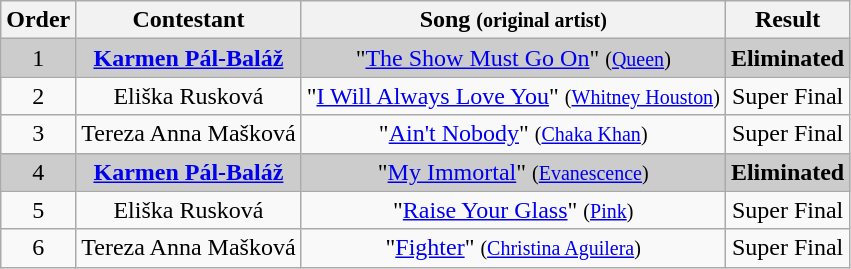<table class="wikitable plainrowheaders" style="text-align:center;">
<tr>
<th scope="col">Order</th>
<th scope="col">Contestant</th>
<th scope="col">Song <small>(original artist)</small></th>
<th scope="col">Result</th>
</tr>
<tr style="background:#ccc;">
<td>1</td>
<td><strong><a href='#'>Karmen Pál-Baláž</a></strong></td>
<td>"<a href='#'>The Show Must Go On</a>" <small>(<a href='#'>Queen</a>)</small></td>
<td><strong>Eliminated</strong></td>
</tr>
<tr>
<td>2</td>
<td>Eliška Rusková</td>
<td>"<a href='#'>I Will Always Love You</a>" <small>(<a href='#'>Whitney Houston</a>)</small></td>
<td>Super Final</td>
</tr>
<tr>
<td>3</td>
<td>Tereza Anna Mašková</td>
<td>"<a href='#'>Ain't Nobody</a>" <small>(<a href='#'>Chaka Khan</a>)</small></td>
<td>Super Final</td>
</tr>
<tr style="background:#ccc;">
<td>4</td>
<td><strong><a href='#'>Karmen Pál-Baláž</a></strong></td>
<td>"<a href='#'>My Immortal</a>" <small>(<a href='#'>Evanescence</a>)</small></td>
<td><strong>Eliminated</strong></td>
</tr>
<tr>
<td>5</td>
<td>Eliška Rusková</td>
<td>"<a href='#'>Raise Your Glass</a>" <small>(<a href='#'>Pink</a>)</small></td>
<td>Super Final</td>
</tr>
<tr>
<td>6</td>
<td>Tereza Anna Mašková</td>
<td>"<a href='#'>Fighter</a>" <small>(<a href='#'>Christina Aguilera</a>)</small></td>
<td>Super Final</td>
</tr>
</table>
